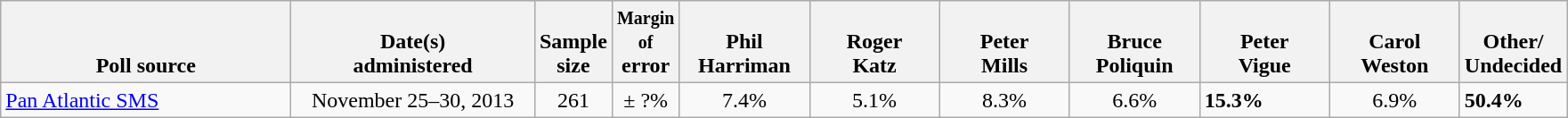<table class="wikitable">
<tr valign= bottom>
<th style="width:210px;">Poll source</th>
<th style="width:175px;">Date(s)<br>administered</th>
<th class=small>Sample<br>size</th>
<th style="width:40px;"><small>Margin of</small><br>error</th>
<th style="width:90px;">Phil<br>Harriman</th>
<th style="width:90px;">Roger<br>Katz</th>
<th style="width:90px;">Peter<br>Mills</th>
<th style="width:90px;">Bruce<br>Poliquin</th>
<th style="width:90px;">Peter<br>Vigue</th>
<th style="width:90px;">Carol<br>Weston</th>
<th>Other/<br>Undecided</th>
</tr>
<tr>
<td><a href='#'>Pan Atlantic SMS</a></td>
<td align=center>November 25–30, 2013</td>
<td align=center>261</td>
<td align=center>± ?%</td>
<td align=center>7.4%</td>
<td align=center>5.1%</td>
<td align=center>8.3%</td>
<td align=center>6.6%</td>
<td><strong>15.3%</strong></td>
<td align=center>6.9%</td>
<td><strong>50.4%</strong></td>
</tr>
</table>
